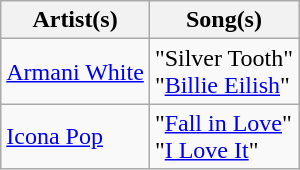<table class="wikitable">
<tr>
<th>Artist(s)</th>
<th>Song(s)</th>
</tr>
<tr>
<td><a href='#'>Armani White</a></td>
<td>"Silver Tooth"<br>"<a href='#'>Billie Eilish</a>"</td>
</tr>
<tr>
<td><a href='#'>Icona Pop</a></td>
<td>"<a href='#'>Fall in Love</a>"<br>"<a href='#'>I Love It</a>"</td>
</tr>
</table>
